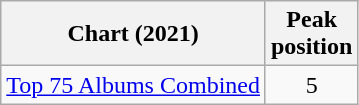<table class="wikitable sortable" style="text-align:center;">
<tr>
<th>Chart (2021)</th>
<th>Peak <br>position</th>
</tr>
<tr>
<td align="left"><a href='#'>Top 75 Albums Combined</a></td>
<td>5</td>
</tr>
</table>
